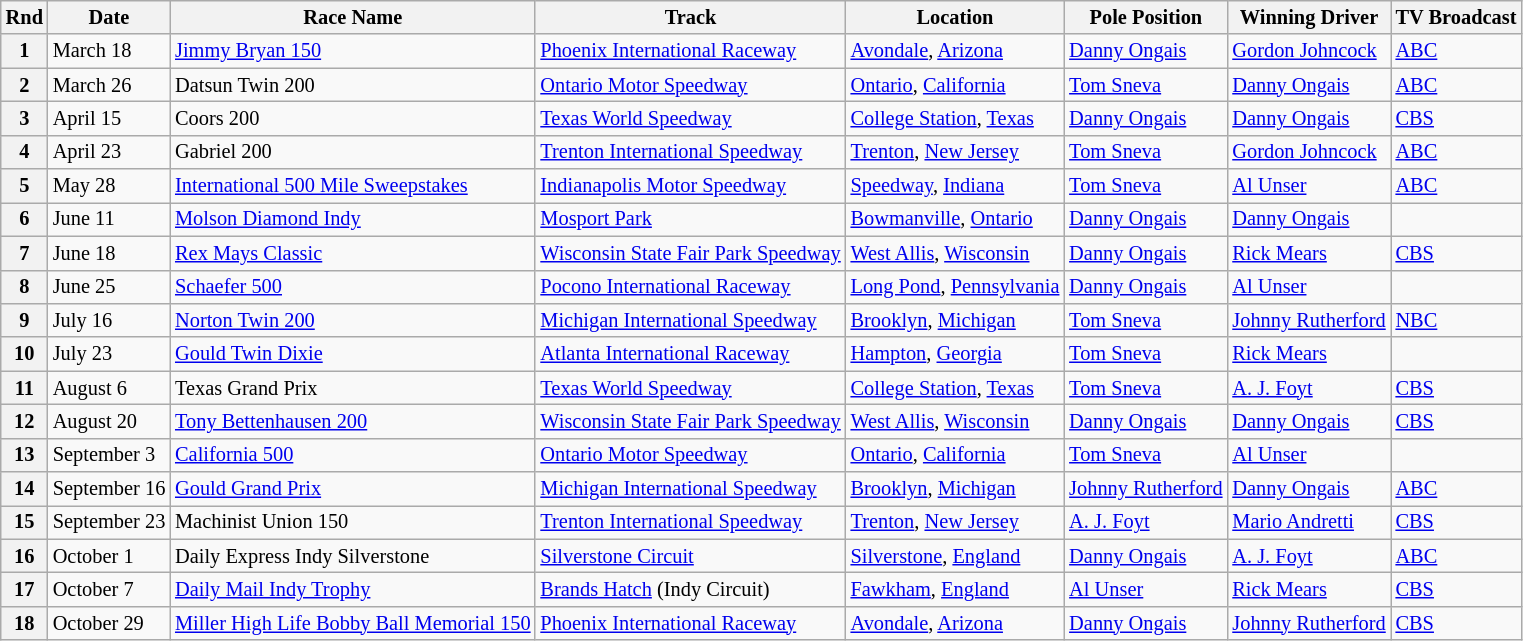<table class="wikitable" style="font-size:85%">
<tr>
<th>Rnd</th>
<th>Date</th>
<th>Race Name</th>
<th>Track</th>
<th>Location</th>
<th>Pole Position</th>
<th>Winning Driver</th>
<th>TV Broadcast</th>
</tr>
<tr>
<th>1</th>
<td>March 18</td>
<td> <a href='#'>Jimmy Bryan 150</a></td>
<td> <a href='#'>Phoenix International Raceway</a></td>
<td><a href='#'>Avondale</a>, <a href='#'>Arizona</a></td>
<td> <a href='#'>Danny Ongais</a></td>
<td> <a href='#'>Gordon Johncock</a></td>
<td><a href='#'>ABC</a></td>
</tr>
<tr>
<th>2</th>
<td>March 26</td>
<td> Datsun Twin 200</td>
<td> <a href='#'>Ontario Motor Speedway</a></td>
<td><a href='#'>Ontario</a>, <a href='#'>California</a></td>
<td> <a href='#'>Tom Sneva</a></td>
<td> <a href='#'>Danny Ongais</a></td>
<td><a href='#'>ABC</a></td>
</tr>
<tr>
<th>3</th>
<td>April 15</td>
<td> Coors 200</td>
<td> <a href='#'>Texas World Speedway</a></td>
<td><a href='#'>College Station</a>, <a href='#'>Texas</a></td>
<td> <a href='#'>Danny Ongais</a></td>
<td> <a href='#'>Danny Ongais</a></td>
<td><a href='#'>CBS</a></td>
</tr>
<tr>
<th>4</th>
<td>April 23</td>
<td> Gabriel 200</td>
<td> <a href='#'>Trenton International Speedway</a></td>
<td><a href='#'>Trenton</a>, <a href='#'>New Jersey</a></td>
<td> <a href='#'>Tom Sneva</a></td>
<td> <a href='#'>Gordon Johncock</a></td>
<td><a href='#'>ABC</a></td>
</tr>
<tr>
<th>5</th>
<td>May 28</td>
<td> <a href='#'>International 500 Mile Sweepstakes</a></td>
<td> <a href='#'>Indianapolis Motor Speedway</a></td>
<td><a href='#'>Speedway</a>, <a href='#'>Indiana</a></td>
<td> <a href='#'>Tom Sneva</a></td>
<td> <a href='#'>Al Unser</a></td>
<td><a href='#'>ABC</a></td>
</tr>
<tr>
<th>6</th>
<td>June 11</td>
<td> <a href='#'>Molson Diamond Indy</a></td>
<td> <a href='#'>Mosport Park</a></td>
<td><a href='#'>Bowmanville</a>, <a href='#'>Ontario</a></td>
<td> <a href='#'>Danny Ongais</a></td>
<td> <a href='#'>Danny Ongais</a></td>
<td></td>
</tr>
<tr>
<th>7</th>
<td>June 18</td>
<td> <a href='#'>Rex Mays Classic</a></td>
<td> <a href='#'>Wisconsin State Fair Park Speedway</a></td>
<td><a href='#'>West Allis</a>, <a href='#'>Wisconsin</a></td>
<td> <a href='#'>Danny Ongais</a></td>
<td> <a href='#'>Rick Mears</a></td>
<td><a href='#'>CBS</a></td>
</tr>
<tr>
<th>8</th>
<td>June 25</td>
<td> <a href='#'>Schaefer 500</a></td>
<td> <a href='#'>Pocono International Raceway</a></td>
<td><a href='#'>Long Pond</a>, <a href='#'>Pennsylvania</a></td>
<td> <a href='#'>Danny Ongais</a></td>
<td> <a href='#'>Al Unser</a></td>
<td></td>
</tr>
<tr>
<th>9</th>
<td>July 16</td>
<td> <a href='#'>Norton Twin 200</a></td>
<td> <a href='#'>Michigan International Speedway</a></td>
<td><a href='#'>Brooklyn</a>, <a href='#'>Michigan</a></td>
<td> <a href='#'>Tom Sneva</a></td>
<td> <a href='#'>Johnny Rutherford</a></td>
<td><a href='#'>NBC</a></td>
</tr>
<tr>
<th>10</th>
<td>July 23</td>
<td> <a href='#'>Gould Twin Dixie</a></td>
<td> <a href='#'>Atlanta International Raceway</a></td>
<td><a href='#'>Hampton</a>, <a href='#'>Georgia</a></td>
<td> <a href='#'>Tom Sneva</a></td>
<td> <a href='#'>Rick Mears</a></td>
<td></td>
</tr>
<tr>
<th>11</th>
<td>August 6</td>
<td> Texas Grand Prix</td>
<td> <a href='#'>Texas World Speedway</a></td>
<td><a href='#'>College Station</a>, <a href='#'>Texas</a></td>
<td> <a href='#'>Tom Sneva</a></td>
<td> <a href='#'>A. J. Foyt</a></td>
<td><a href='#'>CBS</a></td>
</tr>
<tr>
<th>12</th>
<td>August 20</td>
<td> <a href='#'>Tony Bettenhausen 200</a></td>
<td> <a href='#'>Wisconsin State Fair Park Speedway</a></td>
<td><a href='#'>West Allis</a>, <a href='#'>Wisconsin</a></td>
<td> <a href='#'>Danny Ongais</a></td>
<td> <a href='#'>Danny Ongais</a></td>
<td><a href='#'>CBS</a></td>
</tr>
<tr>
<th>13</th>
<td>September 3</td>
<td> <a href='#'>California 500</a></td>
<td> <a href='#'>Ontario Motor Speedway</a></td>
<td><a href='#'>Ontario</a>, <a href='#'>California</a></td>
<td> <a href='#'>Tom Sneva</a></td>
<td> <a href='#'>Al Unser</a></td>
<td></td>
</tr>
<tr>
<th>14</th>
<td>September 16</td>
<td> <a href='#'>Gould Grand Prix</a></td>
<td> <a href='#'>Michigan International Speedway</a></td>
<td><a href='#'>Brooklyn</a>, <a href='#'>Michigan</a></td>
<td> <a href='#'>Johnny Rutherford</a></td>
<td> <a href='#'>Danny Ongais</a></td>
<td><a href='#'>ABC</a></td>
</tr>
<tr>
<th>15</th>
<td>September 23</td>
<td> Machinist Union 150</td>
<td> <a href='#'>Trenton International Speedway</a></td>
<td><a href='#'>Trenton</a>, <a href='#'>New Jersey</a></td>
<td> <a href='#'>A. J. Foyt</a></td>
<td> <a href='#'>Mario Andretti</a></td>
<td><a href='#'>CBS</a></td>
</tr>
<tr>
<th>16</th>
<td>October 1</td>
<td> Daily Express Indy Silverstone</td>
<td> <a href='#'>Silverstone Circuit</a></td>
<td><a href='#'>Silverstone</a>, <a href='#'>England</a></td>
<td> <a href='#'>Danny Ongais</a></td>
<td> <a href='#'>A. J. Foyt</a></td>
<td><a href='#'>ABC</a></td>
</tr>
<tr>
<th>17</th>
<td>October 7</td>
<td> <a href='#'>Daily Mail Indy Trophy</a></td>
<td> <a href='#'>Brands Hatch</a> (Indy Circuit)</td>
<td><a href='#'>Fawkham</a>, <a href='#'>England</a></td>
<td> <a href='#'>Al Unser</a></td>
<td> <a href='#'>Rick Mears</a></td>
<td><a href='#'>CBS</a></td>
</tr>
<tr>
<th>18</th>
<td>October 29</td>
<td> <a href='#'>Miller High Life Bobby Ball Memorial 150</a></td>
<td> <a href='#'>Phoenix International Raceway</a></td>
<td><a href='#'>Avondale</a>, <a href='#'>Arizona</a></td>
<td> <a href='#'>Danny Ongais</a></td>
<td> <a href='#'>Johnny Rutherford</a></td>
<td><a href='#'>CBS</a></td>
</tr>
</table>
